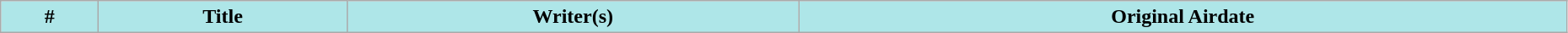<table class="wikitable plainrowheaders"  style="width:98%; background:#fff;">
<tr>
<th style="background:#aee6e8;">#</th>
<th style="background:#aee6e8;">Title</th>
<th style="background:#aee6e8;">Writer(s)</th>
<th style="background:#aee6e8;">Original Airdate<br>
























</th>
</tr>
</table>
